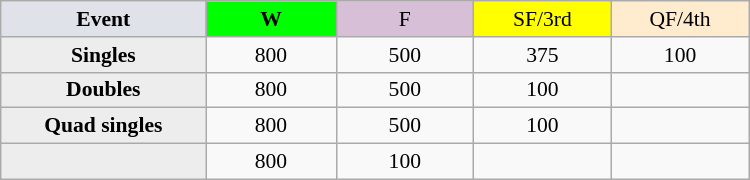<table class=wikitable style=font-size:90%;text-align:center>
<tr>
<td style="width:130px; background:#dfe2e9;"><strong>Event</strong></td>
<td style="width:80px; background:lime;"><strong>W</strong></td>
<td style="width:85px; background:thistle;">F</td>
<td style="width:85px; background:#ff0;">SF/3rd</td>
<td style="width:85px; background:#ffebcd;">QF/4th</td>
</tr>
<tr>
<th style="background:#ededed;">Singles</th>
<td>800</td>
<td>500</td>
<td>375</td>
<td>100</td>
</tr>
<tr>
<th style="background:#ededed;">Doubles</th>
<td>800</td>
<td>500</td>
<td>100</td>
<td></td>
</tr>
<tr>
<th style="background:#ededed;">Quad singles</th>
<td>800</td>
<td>500</td>
<td>100</td>
<td></td>
</tr>
<tr>
<th style="background:#ededed;"></th>
<td>800</td>
<td>100</td>
<td></td>
<td></td>
</tr>
</table>
